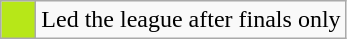<table class="wikitable">
<tr>
<td style="background:#b7e718; width:1em"></td>
<td>Led the league after finals only</td>
</tr>
</table>
